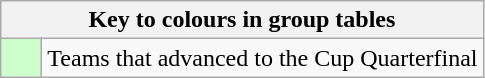<table class="wikitable" style="text-align: center;">
<tr>
<th colspan=2>Key to colours in group tables</th>
</tr>
<tr>
<td style="background:#cfc; width:20px;"></td>
<td align=left>Teams that advanced to the Cup Quarterfinal</td>
</tr>
</table>
